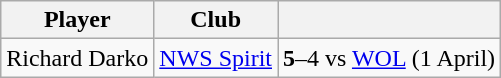<table class="wikitable" style="text-align:left;">
<tr>
<th>Player</th>
<th>Club</th>
<th></th>
</tr>
<tr>
<td>Richard Darko</td>
<td><a href='#'>NWS Spirit</a></td>
<td><strong>5</strong>–4 vs <a href='#'>WOL</a> (1 April)</td>
</tr>
</table>
